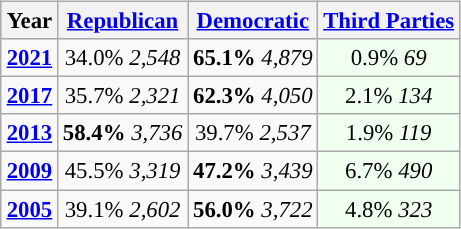<table class="wikitable" style="float:right; font-size:95%;">
<tr bgcolor=lightgrey>
<th>Year</th>
<th><a href='#'>Republican</a></th>
<th><a href='#'>Democratic</a></th>
<th><a href='#'>Third Parties</a></th>
</tr>
<tr>
<td style="text-align:center; "><strong><a href='#'>2021</a></strong></td>
<td style="text-align:center; ">34.0% <em>2,548</em></td>
<td style="text-align:center; "><strong>65.1%</strong>  <em>4,879</em></td>
<td style="text-align:center; background:honeyDew;">0.9% <em>69</em></td>
</tr>
<tr>
<td style="text-align:center; "><strong><a href='#'>2017</a></strong></td>
<td style="text-align:center; ">35.7% <em>2,321</em></td>
<td style="text-align:center; "><strong>62.3%</strong>  <em>4,050</em></td>
<td style="text-align:center; background:honeyDew;">2.1% <em>134</em></td>
</tr>
<tr>
<td style="text-align:center; "><strong><a href='#'>2013</a></strong></td>
<td style="text-align:center; "><strong>58.4%</strong> <em>3,736</em></td>
<td style="text-align:center; ">39.7%  <em>2,537</em></td>
<td style="text-align:center; background:honeyDew;">1.9% <em>119</em></td>
</tr>
<tr>
<td style="text-align:center; "><strong><a href='#'>2009</a></strong></td>
<td style="text-align:center; ">45.5% <em>3,319</em></td>
<td style="text-align:center; "><strong>47.2%</strong>  <em>3,439</em></td>
<td style="text-align:center; background:honeyDew;">6.7% <em>490</em></td>
</tr>
<tr>
<td style="text-align:center; "><strong><a href='#'>2005</a></strong></td>
<td style="text-align:center; ">39.1% <em>2,602</em></td>
<td style="text-align:center; "><strong>56.0%</strong> <em>3,722</em></td>
<td style="text-align:center; background:honeyDew;">4.8% <em>323</em></td>
</tr>
</table>
